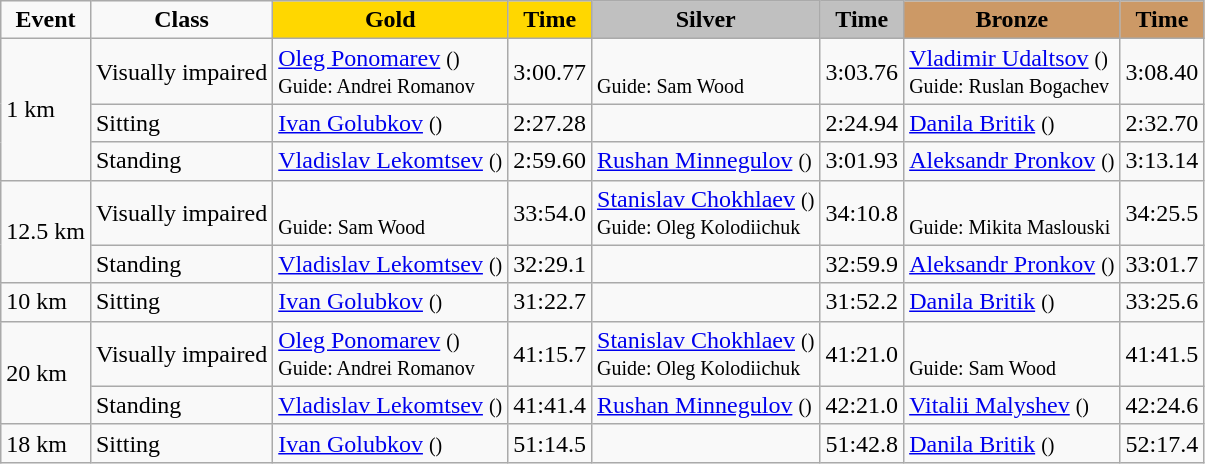<table class="wikitable">
<tr>
<td align="center"><strong>Event</strong></td>
<td align="center"><strong>Class</strong></td>
<td style="text-align:center;background-color:gold;"><strong>Gold</strong></td>
<td style="text-align:center;background-color:gold;"><strong>Time</strong></td>
<td style="text-align:center;background-color:silver;"><strong>Silver</strong></td>
<td style="text-align:center;background-color:silver;"><strong>Time</strong></td>
<td style="text-align:center;background-color:#CC9966;"><strong>Bronze</strong></td>
<td style="text-align:center;background-color:#CC9966;"><strong>Time</strong></td>
</tr>
<tr>
<td rowspan="3">1 km</td>
<td>Visually impaired</td>
<td><a href='#'>Oleg Ponomarev</a> <small>()</small><br><small>Guide: Andrei Romanov</small></td>
<td>3:00.77</td>
<td><br><small>Guide: Sam Wood</small></td>
<td>3:03.76</td>
<td><a href='#'>Vladimir Udaltsov</a> <small>()</small><br><small>Guide: Ruslan Bogachev</small></td>
<td>3:08.40</td>
</tr>
<tr>
<td>Sitting</td>
<td><a href='#'>Ivan Golubkov</a> <small>()</small></td>
<td>2:27.28</td>
<td></td>
<td>2:24.94</td>
<td><a href='#'>Danila Britik</a> <small>()</small></td>
<td>2:32.70</td>
</tr>
<tr>
<td>Standing</td>
<td><a href='#'>Vladislav Lekomtsev</a> <small>()</small></td>
<td>2:59.60</td>
<td><a href='#'>Rushan Minnegulov</a> <small>()</small></td>
<td>3:01.93</td>
<td><a href='#'>Aleksandr Pronkov</a> <small>()</small></td>
<td>3:13.14</td>
</tr>
<tr>
<td rowspan="2">12.5 km</td>
<td>Visually impaired</td>
<td><br><small>Guide: Sam Wood</small></td>
<td>33:54.0</td>
<td><a href='#'>Stanislav Chokhlaev</a> <small>()</small><br><small>Guide: Oleg Kolodiichuk</small></td>
<td>34:10.8</td>
<td><br><small>Guide: Mikita Maslouski</small></td>
<td>34:25.5</td>
</tr>
<tr>
<td>Standing</td>
<td><a href='#'>Vladislav Lekomtsev</a> <small>()</small></td>
<td>32:29.1</td>
<td></td>
<td>32:59.9</td>
<td><a href='#'>Aleksandr Pronkov</a> <small>()</small></td>
<td>33:01.7</td>
</tr>
<tr>
<td>10 km</td>
<td>Sitting</td>
<td><a href='#'>Ivan Golubkov</a> <small>()</small></td>
<td>31:22.7</td>
<td></td>
<td>31:52.2</td>
<td><a href='#'>Danila Britik</a> <small>()</small></td>
<td>33:25.6</td>
</tr>
<tr>
<td rowspan="2">20 km</td>
<td>Visually impaired</td>
<td><a href='#'>Oleg Ponomarev</a> <small>()</small><br><small>Guide: Andrei Romanov</small></td>
<td>41:15.7</td>
<td><a href='#'>Stanislav Chokhlaev</a> <small>()</small><br><small>Guide: Oleg Kolodiichuk</small></td>
<td>41:21.0</td>
<td><br><small>Guide: Sam Wood</small></td>
<td>41:41.5</td>
</tr>
<tr>
<td>Standing</td>
<td><a href='#'>Vladislav Lekomtsev</a> <small>()</small></td>
<td>41:41.4</td>
<td><a href='#'>Rushan Minnegulov</a> <small>()</small></td>
<td>42:21.0</td>
<td><a href='#'>Vitalii Malyshev</a> <small>()</small></td>
<td>42:24.6</td>
</tr>
<tr>
<td>18 km</td>
<td>Sitting</td>
<td><a href='#'>Ivan Golubkov</a> <small>()</small></td>
<td>51:14.5</td>
<td></td>
<td>51:42.8</td>
<td><a href='#'>Danila Britik</a> <small>()</small></td>
<td>52:17.4</td>
</tr>
</table>
